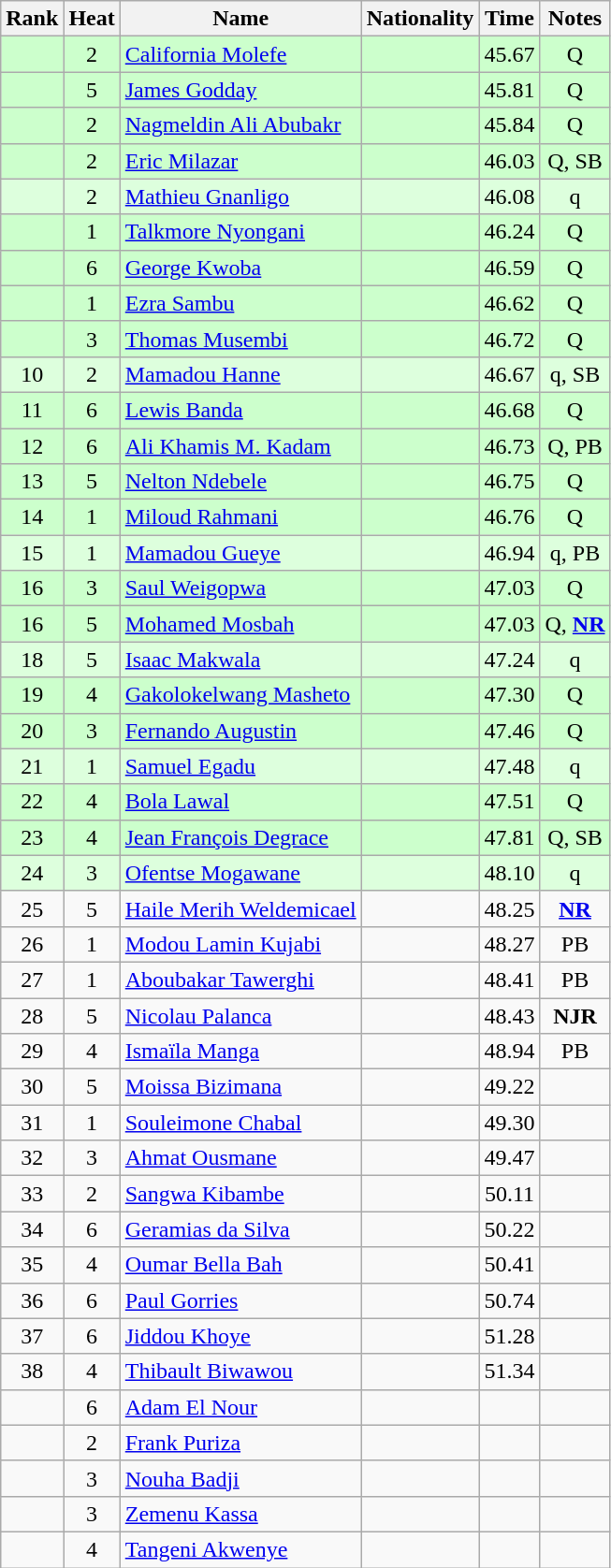<table class="wikitable sortable" style="text-align:center">
<tr>
<th>Rank</th>
<th>Heat</th>
<th>Name</th>
<th>Nationality</th>
<th>Time</th>
<th>Notes</th>
</tr>
<tr bgcolor=ccffcc>
<td></td>
<td>2</td>
<td align=left><a href='#'>California Molefe</a></td>
<td align=left></td>
<td>45.67</td>
<td>Q</td>
</tr>
<tr bgcolor=ccffcc>
<td></td>
<td>5</td>
<td align=left><a href='#'>James Godday</a></td>
<td align=left></td>
<td>45.81</td>
<td>Q</td>
</tr>
<tr bgcolor=ccffcc>
<td></td>
<td>2</td>
<td align=left><a href='#'>Nagmeldin Ali Abubakr</a></td>
<td align=left></td>
<td>45.84</td>
<td>Q</td>
</tr>
<tr bgcolor=ccffcc>
<td></td>
<td>2</td>
<td align=left><a href='#'>Eric Milazar</a></td>
<td align=left></td>
<td>46.03</td>
<td>Q, SB</td>
</tr>
<tr bgcolor=ddffdd>
<td></td>
<td>2</td>
<td align=left><a href='#'>Mathieu Gnanligo</a></td>
<td align=left></td>
<td>46.08</td>
<td>q</td>
</tr>
<tr bgcolor=ccffcc>
<td></td>
<td>1</td>
<td align=left><a href='#'>Talkmore Nyongani</a></td>
<td align=left></td>
<td>46.24</td>
<td>Q</td>
</tr>
<tr bgcolor=ccffcc>
<td></td>
<td>6</td>
<td align=left><a href='#'>George Kwoba</a></td>
<td align=left></td>
<td>46.59</td>
<td>Q</td>
</tr>
<tr bgcolor=ccffcc>
<td></td>
<td>1</td>
<td align=left><a href='#'>Ezra Sambu</a></td>
<td align=left></td>
<td>46.62</td>
<td>Q</td>
</tr>
<tr bgcolor=ccffcc>
<td></td>
<td>3</td>
<td align=left><a href='#'>Thomas Musembi</a></td>
<td align=left></td>
<td>46.72</td>
<td>Q</td>
</tr>
<tr bgcolor=ddffdd>
<td>10</td>
<td>2</td>
<td align=left><a href='#'>Mamadou Hanne</a></td>
<td align=left></td>
<td>46.67</td>
<td>q, SB</td>
</tr>
<tr bgcolor=ccffcc>
<td>11</td>
<td>6</td>
<td align=left><a href='#'>Lewis Banda</a></td>
<td align=left></td>
<td>46.68</td>
<td>Q</td>
</tr>
<tr bgcolor=ccffcc>
<td>12</td>
<td>6</td>
<td align=left><a href='#'>Ali Khamis M. Kadam</a></td>
<td align=left></td>
<td>46.73</td>
<td>Q, PB</td>
</tr>
<tr bgcolor=ccffcc>
<td>13</td>
<td>5</td>
<td align=left><a href='#'>Nelton Ndebele</a></td>
<td align=left></td>
<td>46.75</td>
<td>Q</td>
</tr>
<tr bgcolor=ccffcc>
<td>14</td>
<td>1</td>
<td align=left><a href='#'>Miloud Rahmani</a></td>
<td align=left></td>
<td>46.76</td>
<td>Q</td>
</tr>
<tr bgcolor=ddffdd>
<td>15</td>
<td>1</td>
<td align=left><a href='#'>Mamadou Gueye</a></td>
<td align=left></td>
<td>46.94</td>
<td>q, PB</td>
</tr>
<tr bgcolor=ccffcc>
<td>16</td>
<td>3</td>
<td align=left><a href='#'>Saul Weigopwa</a></td>
<td align=left></td>
<td>47.03</td>
<td>Q</td>
</tr>
<tr bgcolor=ccffcc>
<td>16</td>
<td>5</td>
<td align=left><a href='#'>Mohamed Mosbah</a></td>
<td align=left></td>
<td>47.03</td>
<td>Q, <strong><a href='#'>NR</a></strong></td>
</tr>
<tr bgcolor=ddffdd>
<td>18</td>
<td>5</td>
<td align=left><a href='#'>Isaac Makwala</a></td>
<td align=left></td>
<td>47.24</td>
<td>q</td>
</tr>
<tr bgcolor=ccffcc>
<td>19</td>
<td>4</td>
<td align=left><a href='#'>Gakolokelwang Masheto</a></td>
<td align=left></td>
<td>47.30</td>
<td>Q</td>
</tr>
<tr bgcolor=ccffcc>
<td>20</td>
<td>3</td>
<td align=left><a href='#'>Fernando Augustin</a></td>
<td align=left></td>
<td>47.46</td>
<td>Q</td>
</tr>
<tr bgcolor=ddffdd>
<td>21</td>
<td>1</td>
<td align=left><a href='#'>Samuel Egadu</a></td>
<td align=left></td>
<td>47.48</td>
<td>q</td>
</tr>
<tr bgcolor=ccffcc>
<td>22</td>
<td>4</td>
<td align=left><a href='#'>Bola Lawal</a></td>
<td align=left></td>
<td>47.51</td>
<td>Q</td>
</tr>
<tr bgcolor=ccffcc>
<td>23</td>
<td>4</td>
<td align=left><a href='#'>Jean François Degrace</a></td>
<td align=left></td>
<td>47.81</td>
<td>Q, SB</td>
</tr>
<tr bgcolor=ddffdd>
<td>24</td>
<td>3</td>
<td align=left><a href='#'>Ofentse Mogawane</a></td>
<td align=left></td>
<td>48.10</td>
<td>q</td>
</tr>
<tr>
<td>25</td>
<td>5</td>
<td align=left><a href='#'>Haile Merih Weldemicael</a></td>
<td align=left></td>
<td>48.25</td>
<td><strong><a href='#'>NR</a></strong></td>
</tr>
<tr>
<td>26</td>
<td>1</td>
<td align=left><a href='#'>Modou Lamin Kujabi</a></td>
<td align=left></td>
<td>48.27</td>
<td>PB</td>
</tr>
<tr>
<td>27</td>
<td>1</td>
<td align=left><a href='#'>Aboubakar Tawerghi</a></td>
<td align=left></td>
<td>48.41</td>
<td>PB</td>
</tr>
<tr>
<td>28</td>
<td>5</td>
<td align=left><a href='#'>Nicolau Palanca</a></td>
<td align=left></td>
<td>48.43</td>
<td><strong>NJR</strong></td>
</tr>
<tr>
<td>29</td>
<td>4</td>
<td align=left><a href='#'>Ismaïla Manga</a></td>
<td align=left></td>
<td>48.94</td>
<td>PB</td>
</tr>
<tr>
<td>30</td>
<td>5</td>
<td align=left><a href='#'>Moissa Bizimana</a></td>
<td align=left></td>
<td>49.22</td>
<td></td>
</tr>
<tr>
<td>31</td>
<td>1</td>
<td align=left><a href='#'>Souleimone Chabal</a></td>
<td align=left></td>
<td>49.30</td>
<td></td>
</tr>
<tr>
<td>32</td>
<td>3</td>
<td align=left><a href='#'>Ahmat Ousmane</a></td>
<td align=left></td>
<td>49.47</td>
<td></td>
</tr>
<tr>
<td>33</td>
<td>2</td>
<td align=left><a href='#'>Sangwa Kibambe</a></td>
<td align=left></td>
<td>50.11</td>
<td></td>
</tr>
<tr>
<td>34</td>
<td>6</td>
<td align=left><a href='#'>Geramias da Silva</a></td>
<td align=left></td>
<td>50.22</td>
<td></td>
</tr>
<tr>
<td>35</td>
<td>4</td>
<td align=left><a href='#'>Oumar Bella Bah</a></td>
<td align=left></td>
<td>50.41</td>
<td></td>
</tr>
<tr>
<td>36</td>
<td>6</td>
<td align=left><a href='#'>Paul Gorries</a></td>
<td align=left></td>
<td>50.74</td>
<td></td>
</tr>
<tr>
<td>37</td>
<td>6</td>
<td align=left><a href='#'>Jiddou Khoye</a></td>
<td align=left></td>
<td>51.28</td>
<td></td>
</tr>
<tr>
<td>38</td>
<td>4</td>
<td align=left><a href='#'>Thibault Biwawou</a></td>
<td align=left></td>
<td>51.34</td>
<td></td>
</tr>
<tr>
<td></td>
<td>6</td>
<td align=left><a href='#'>Adam El Nour</a></td>
<td align=left></td>
<td></td>
<td></td>
</tr>
<tr>
<td></td>
<td>2</td>
<td align=left><a href='#'>Frank Puriza</a></td>
<td align=left></td>
<td></td>
<td></td>
</tr>
<tr>
<td></td>
<td>3</td>
<td align=left><a href='#'>Nouha Badji</a></td>
<td align=left></td>
<td></td>
<td></td>
</tr>
<tr>
<td></td>
<td>3</td>
<td align=left><a href='#'>Zemenu Kassa</a></td>
<td align=left></td>
<td></td>
<td></td>
</tr>
<tr>
<td></td>
<td>4</td>
<td align=left><a href='#'>Tangeni Akwenye</a></td>
<td align=left></td>
<td></td>
<td></td>
</tr>
</table>
